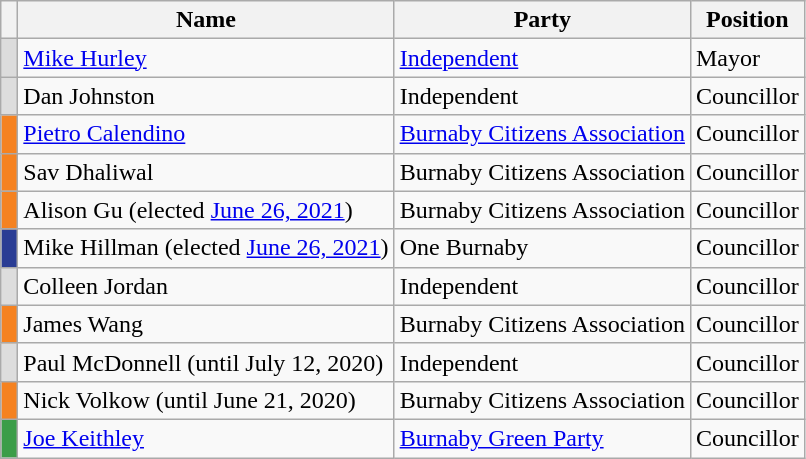<table class="wikitable sortable">
<tr>
<th class="unsortable"></th>
<th>Name</th>
<th>Party</th>
<th>Position</th>
</tr>
<tr>
<td style="background:gainsboro"> </td>
<td><a href='#'>Mike Hurley</a></td>
<td><a href='#'>Independent</a></td>
<td>Mayor</td>
</tr>
<tr>
<td bgcolor=#DDDDDD> </td>
<td>Dan Johnston</td>
<td>Independent</td>
<td>Councillor</td>
</tr>
<tr>
<td bgcolor=#F58220> </td>
<td><a href='#'>Pietro Calendino</a></td>
<td><a href='#'>Burnaby Citizens Association</a></td>
<td>Councillor</td>
</tr>
<tr>
<td bgcolor=#F58220> </td>
<td>Sav Dhaliwal</td>
<td>Burnaby Citizens Association</td>
<td>Councillor</td>
</tr>
<tr>
<td bgcolor=#F58220> </td>
<td>Alison Gu (elected <a href='#'>June 26, 2021</a>)</td>
<td>Burnaby Citizens Association</td>
<td>Councillor</td>
</tr>
<tr>
<td bgcolor=#2a3d94> </td>
<td>Mike Hillman (elected <a href='#'>June 26, 2021</a>)</td>
<td>One Burnaby</td>
<td>Councillor</td>
</tr>
<tr>
<td bgcolor=#DDDDDD> </td>
<td>Colleen Jordan</td>
<td>Independent</td>
<td>Councillor</td>
</tr>
<tr>
<td bgcolor=#F58220> </td>
<td>James Wang</td>
<td>Burnaby Citizens Association</td>
<td>Councillor</td>
</tr>
<tr>
<td bgcolor=#DDDDDD> </td>
<td>Paul McDonnell (until July 12, 2020)</td>
<td>Independent</td>
<td>Councillor</td>
</tr>
<tr>
<td bgcolor=#F58220> </td>
<td>Nick Volkow (until June 21, 2020)</td>
<td>Burnaby Citizens Association</td>
<td>Councillor</td>
</tr>
<tr>
<td bgcolor=#3B9D48> </td>
<td><a href='#'>Joe Keithley</a></td>
<td><a href='#'>Burnaby Green Party</a></td>
<td>Councillor</td>
</tr>
</table>
